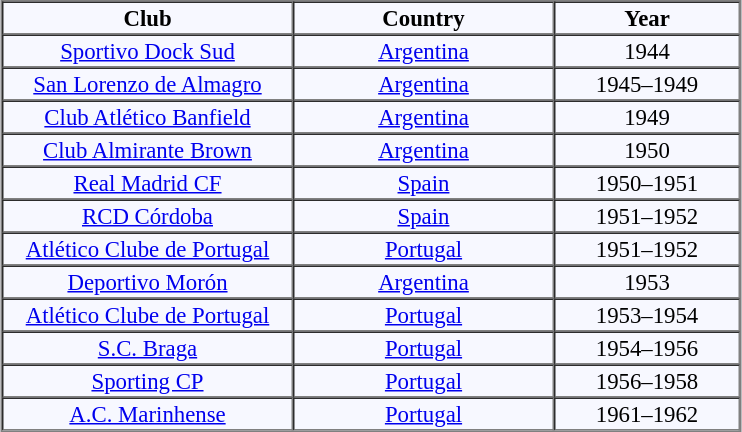<table align="center" bgcolor="#f7f8ff" border="1" cellspacing="0" style="font-size: 95%; border: gray solid 1px; border-">
<tr>
<th width="190">Club</th>
<th width="170">Country</th>
<th width="120">Year</th>
</tr>
<tr align="center">
<td><a href='#'>Sportivo Dock Sud</a></td>
<td> <a href='#'>Argentina</a></td>
<td>1944</td>
</tr>
<tr align="center">
<td><a href='#'>San Lorenzo de Almagro</a></td>
<td> <a href='#'>Argentina</a></td>
<td>1945–1949</td>
</tr>
<tr align="center">
<td><a href='#'>Club Atlético Banfield</a></td>
<td> <a href='#'>Argentina</a></td>
<td>1949</td>
</tr>
<tr align="center">
<td><a href='#'>Club Almirante Brown</a></td>
<td> <a href='#'>Argentina</a></td>
<td>1950</td>
</tr>
<tr align="center">
<td><a href='#'>Real Madrid CF</a></td>
<td> <a href='#'>Spain</a></td>
<td>1950–1951</td>
</tr>
<tr align="center">
<td><a href='#'>RCD Córdoba</a></td>
<td> <a href='#'>Spain</a></td>
<td>1951–1952</td>
</tr>
<tr align="center">
<td><a href='#'>Atlético Clube de Portugal</a></td>
<td> <a href='#'>Portugal</a></td>
<td>1951–1952</td>
</tr>
<tr align="center">
<td><a href='#'>Deportivo Morón</a></td>
<td> <a href='#'>Argentina</a></td>
<td>1953</td>
</tr>
<tr align="center">
<td><a href='#'>Atlético Clube de Portugal</a></td>
<td> <a href='#'>Portugal</a></td>
<td>1953–1954</td>
</tr>
<tr align="center">
<td><a href='#'>S.C. Braga</a></td>
<td> <a href='#'>Portugal</a></td>
<td>1954–1956</td>
</tr>
<tr align="center">
<td><a href='#'>Sporting CP</a></td>
<td> <a href='#'>Portugal</a></td>
<td>1956–1958</td>
</tr>
<tr align="center">
<td><a href='#'>A.C. Marinhense</a></td>
<td> <a href='#'>Portugal</a></td>
<td>1961–1962</td>
</tr>
</table>
